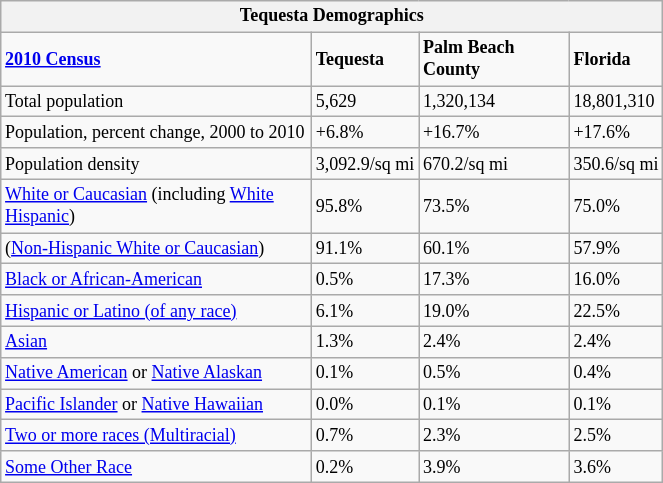<table class="wikitable" style="float: left; margin-right: 2em; width: 35%; font-size: 75%;">
<tr>
<th colspan=4><strong>Tequesta Demographics</strong></th>
</tr>
<tr>
<td><strong><a href='#'>2010 Census</a></strong></td>
<td><strong>Tequesta</strong></td>
<td><strong>Palm Beach County</strong></td>
<td><strong>Florida</strong></td>
</tr>
<tr>
<td>Total population</td>
<td>5,629</td>
<td>1,320,134</td>
<td>18,801,310</td>
</tr>
<tr>
<td>Population, percent change, 2000 to 2010</td>
<td>+6.8%</td>
<td>+16.7%</td>
<td>+17.6%</td>
</tr>
<tr>
<td>Population density</td>
<td>3,092.9/sq mi</td>
<td>670.2/sq mi</td>
<td>350.6/sq mi</td>
</tr>
<tr>
<td><a href='#'>White or Caucasian</a> (including <a href='#'>White Hispanic</a>)</td>
<td>95.8%</td>
<td>73.5%</td>
<td>75.0%</td>
</tr>
<tr>
<td>(<a href='#'>Non-Hispanic White or Caucasian</a>)</td>
<td>91.1%</td>
<td>60.1%</td>
<td>57.9%</td>
</tr>
<tr>
<td><a href='#'>Black or African-American</a></td>
<td>0.5%</td>
<td>17.3%</td>
<td>16.0%</td>
</tr>
<tr>
<td><a href='#'>Hispanic or Latino (of any race)</a></td>
<td>6.1%</td>
<td>19.0%</td>
<td>22.5%</td>
</tr>
<tr>
<td><a href='#'>Asian</a></td>
<td>1.3%</td>
<td>2.4%</td>
<td>2.4%</td>
</tr>
<tr>
<td><a href='#'>Native American</a> or <a href='#'>Native Alaskan</a></td>
<td>0.1%</td>
<td>0.5%</td>
<td>0.4%</td>
</tr>
<tr>
<td><a href='#'>Pacific Islander</a> or <a href='#'>Native Hawaiian</a></td>
<td>0.0%</td>
<td>0.1%</td>
<td>0.1%</td>
</tr>
<tr>
<td><a href='#'>Two or more races (Multiracial)</a></td>
<td>0.7%</td>
<td>2.3%</td>
<td>2.5%</td>
</tr>
<tr>
<td><a href='#'>Some Other Race</a></td>
<td>0.2%</td>
<td>3.9%</td>
<td>3.6%</td>
</tr>
</table>
